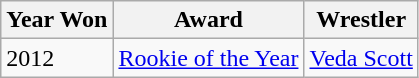<table class="wikitable">
<tr>
<th>Year Won</th>
<th>Award</th>
<th>Wrestler</th>
</tr>
<tr>
<td>2012</td>
<td><a href='#'>Rookie of the Year</a></td>
<td><a href='#'>Veda Scott</a></td>
</tr>
</table>
